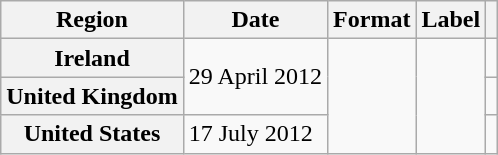<table class="wikitable plainrowheaders unsortable">
<tr>
<th scope="col">Region</th>
<th scope="col">Date</th>
<th scope="col">Format</th>
<th scope="col">Label</th>
<th scope="col"></th>
</tr>
<tr>
<th scope="row">Ireland</th>
<td rowspan="2">29 April 2012</td>
<td rowspan="3"></td>
<td rowspan="3"></td>
<td style="text-align:center;"></td>
</tr>
<tr>
<th scope="row">United Kingdom</th>
<td style="text-align:center;"></td>
</tr>
<tr>
<th scope="row">United States</th>
<td>17 July 2012</td>
<td style="text-align:center;"></td>
</tr>
</table>
